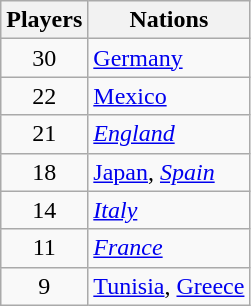<table class="wikitable">
<tr>
<th>Players</th>
<th>Nations</th>
</tr>
<tr>
<td align="center">30</td>
<td> <a href='#'>Germany</a></td>
</tr>
<tr>
<td align="center">22</td>
<td> <a href='#'>Mexico</a></td>
</tr>
<tr>
<td align="center">21</td>
<td> <em><a href='#'>England</a></em></td>
</tr>
<tr>
<td align="center">18</td>
<td> <a href='#'>Japan</a>,  <em><a href='#'>Spain</a></em></td>
</tr>
<tr>
<td align="center">14</td>
<td> <em><a href='#'>Italy</a></em></td>
</tr>
<tr>
<td align="center">11</td>
<td> <em><a href='#'>France</a></em></td>
</tr>
<tr>
<td align="center">9</td>
<td> <a href='#'>Tunisia</a>,  <a href='#'>Greece</a></td>
</tr>
</table>
